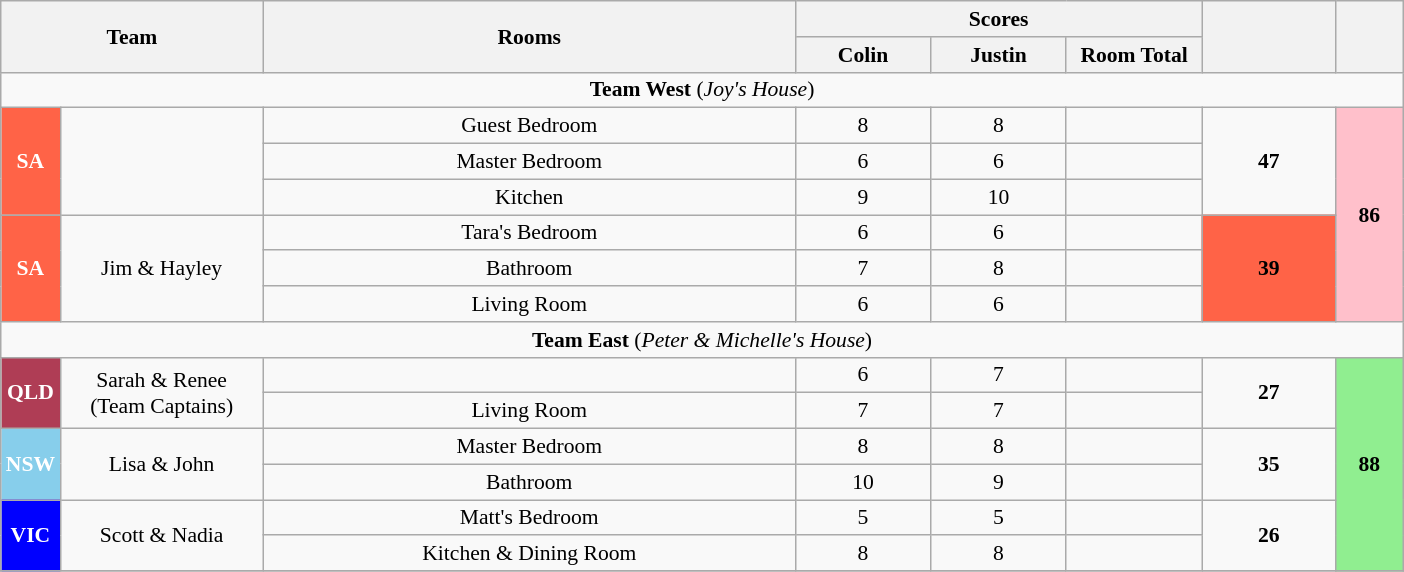<table class="wikitable plainrowheaders" style="text-align:center; font-size:90%; width:65em;">
<tr>
<th colspan="2" rowspan="2">Team</th>
<th rowspan="2" style="width:40%;">Rooms</th>
<th colspan="3" style="width:40%;">Scores</th>
<th rowspan="2" style="width:10%;"></th>
<th rowspan="2" style="width:10%;"></th>
</tr>
<tr>
<th style="width:10%;">Colin</th>
<th style="width:10%;">Justin</th>
<th style="width:10%;">Room Total</th>
</tr>
<tr>
<td colspan="8" scope="col" style="width:10em;" scope="col" style="background:red; color:white;"><strong>Team West</strong> (<em>Joy's House</em>)</td>
</tr>
<tr>
<th rowspan="3" style="background:tomato; color:white;">SA</th>
<td rowspan="3" style="width:15%;"><br></td>
<td>Guest Bedroom</td>
<td>8</td>
<td>8</td>
<td></td>
<td rowspan="3"><strong>47</strong></td>
<th rowspan="6" style="background:pink; color:black;">86</th>
</tr>
<tr>
<td>Master Bedroom</td>
<td>6</td>
<td>6</td>
<td></td>
</tr>
<tr>
<td>Kitchen</td>
<td>9</td>
<td>10</td>
<td></td>
</tr>
<tr>
<th rowspan="3" style="background:tomato; color:white;">SA</th>
<td rowspan="3" style="width:15%;">Jim & Hayley</td>
<td>Tara's Bedroom</td>
<td>6</td>
<td>6</td>
<td></td>
<td rowspan="3" style="background:tomato; color:black;"><strong>39</strong></td>
</tr>
<tr>
<td>Bathroom</td>
<td>7</td>
<td>8</td>
<td></td>
</tr>
<tr>
<td>Living Room</td>
<td>6</td>
<td>6</td>
<td></td>
</tr>
<tr>
<td colspan="8" scope="col" style="width:10em;" scope="col" style="background:blue; color:white;"><strong>Team East</strong> (<em>Peter & Michelle's House</em>)</td>
</tr>
<tr>
<th rowspan="2" style="background:#AF3D55; color:white;">QLD</th>
<td rowspan="2" style="width:15%;">Sarah & Renee<br>(Team Captains)</td>
<td></td>
<td>6</td>
<td>7</td>
<td></td>
<td rowspan="2"><strong>27</strong></td>
<th rowspan="6" style="background:lightgreen; color:black;">88</th>
</tr>
<tr>
<td>Living Room</td>
<td>7</td>
<td>7</td>
<td></td>
</tr>
<tr>
<th rowspan="2" style="background:skyblue; color:white;">NSW</th>
<td rowspan="2" style="width:15%;">Lisa & John</td>
<td>Master Bedroom</td>
<td>8</td>
<td>8</td>
<td></td>
<td rowspan="2"><strong>35</strong></td>
</tr>
<tr>
<td>Bathroom</td>
<td>10</td>
<td>9</td>
<td></td>
</tr>
<tr>
<th rowspan="2" style="background:blue; color:white;">VIC</th>
<td rowspan="2" style="width:15%;">Scott & Nadia</td>
<td>Matt's Bedroom</td>
<td>5</td>
<td>5</td>
<td></td>
<td rowspan="2"><strong>26</strong></td>
</tr>
<tr>
<td>Kitchen & Dining Room</td>
<td>8</td>
<td>8</td>
<td></td>
</tr>
<tr>
</tr>
</table>
